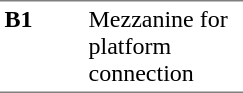<table border=0 cellspacing=0 cellpadding=3>
<tr>
<td style="border-bottom:solid 1px gray;border-top:solid 1px gray;" width=50 valign=top><strong>B1</strong></td>
<td style="border-top:solid 1px gray;border-bottom:solid 1px gray;" width=100 valign=top>Mezzanine for platform connection</td>
</tr>
</table>
